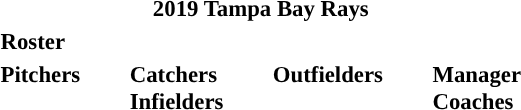<table class="toccolours" style="font-size: 95%;">
<tr>
<th colspan="10">2019 Tampa Bay Rays</th>
</tr>
<tr>
<td colspan="10"><strong>Roster</strong></td>
</tr>
<tr>
<td valign="top"><strong>Pitchers</strong><br>





























</td>
<td style="width:25px;"></td>
<td valign="top"><strong>Catchers</strong><br>





<strong>Infielders</strong>













</td>
<td style="width:25px;"></td>
<td valign="top"><strong>Outfielders</strong><br>




</td>
<td style="width:25px;"></td>
<td valign="top"><strong>Manager</strong><br>
<strong>Coaches</strong>
 
 
 
 
 
 
 
 
 
 </td>
</tr>
</table>
